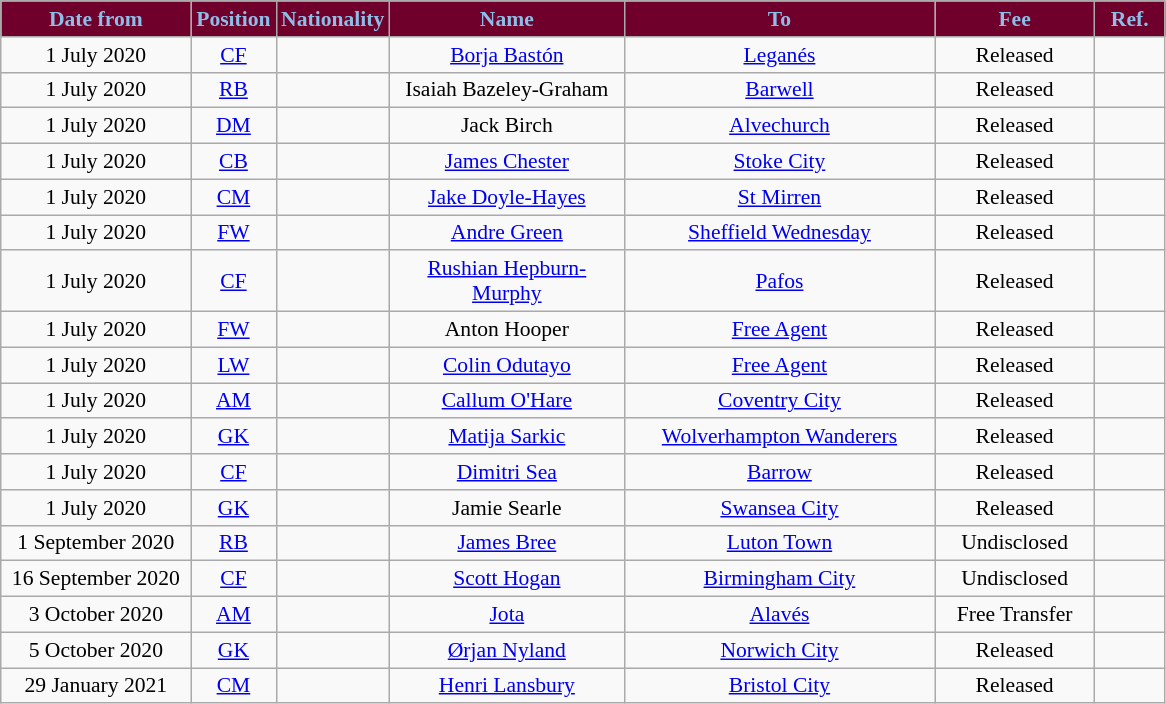<table class="wikitable"  style="text-align:center; font-size:90%; ">
<tr>
<th style="background:#6F002B; color:#8DBEE7; width:120px;">Date from</th>
<th style="background:#6F002B; color:#8DBEE7; width:50px;">Position</th>
<th style="background:#6F002B; color:#8DBEE7; width:50px;">Nationality</th>
<th style="background:#6F002B; color:#8DBEE7; width:150px;">Name</th>
<th style="background:#6F002B; color:#8DBEE7; width:200px;">To</th>
<th style="background:#6F002B; color:#8DBEE7; width:100px;">Fee</th>
<th style="background:#6F002B; color:#8DBEE7; width:40px;">Ref.</th>
</tr>
<tr>
<td>1 July 2020</td>
<td><a href='#'>CF</a></td>
<td></td>
<td><a href='#'>Borja Bastón</a></td>
<td> <a href='#'>Leganés</a></td>
<td>Released</td>
<td></td>
</tr>
<tr>
<td>1 July 2020</td>
<td><a href='#'>RB</a></td>
<td></td>
<td>Isaiah Bazeley-Graham</td>
<td> <a href='#'>Barwell</a></td>
<td>Released</td>
<td></td>
</tr>
<tr>
<td>1 July 2020</td>
<td><a href='#'>DM</a></td>
<td></td>
<td>Jack Birch</td>
<td> <a href='#'>Alvechurch</a></td>
<td>Released</td>
<td></td>
</tr>
<tr>
<td>1 July 2020</td>
<td><a href='#'>CB</a></td>
<td></td>
<td><a href='#'>James Chester</a></td>
<td> <a href='#'>Stoke City</a></td>
<td>Released</td>
<td></td>
</tr>
<tr>
<td>1 July 2020</td>
<td><a href='#'>CM</a></td>
<td></td>
<td><a href='#'>Jake Doyle-Hayes</a></td>
<td> <a href='#'>St Mirren</a></td>
<td>Released</td>
<td></td>
</tr>
<tr>
<td>1 July 2020</td>
<td><a href='#'>FW</a></td>
<td></td>
<td><a href='#'>Andre Green</a></td>
<td> <a href='#'>Sheffield Wednesday</a></td>
<td>Released</td>
<td></td>
</tr>
<tr>
<td>1 July 2020</td>
<td><a href='#'>CF</a></td>
<td></td>
<td><a href='#'>Rushian Hepburn-Murphy</a></td>
<td> <a href='#'>Pafos</a></td>
<td>Released</td>
<td></td>
</tr>
<tr>
<td>1 July 2020</td>
<td><a href='#'>FW</a></td>
<td></td>
<td>Anton Hooper</td>
<td><a href='#'>Free Agent</a></td>
<td>Released</td>
<td></td>
</tr>
<tr>
<td>1 July 2020</td>
<td><a href='#'>LW</a></td>
<td></td>
<td><a href='#'>Colin Odutayo</a></td>
<td><a href='#'>Free Agent</a></td>
<td>Released</td>
<td></td>
</tr>
<tr>
<td>1 July 2020</td>
<td><a href='#'>AM</a></td>
<td></td>
<td><a href='#'>Callum O'Hare</a></td>
<td> <a href='#'>Coventry City</a></td>
<td>Released</td>
<td></td>
</tr>
<tr>
<td>1 July 2020</td>
<td><a href='#'>GK</a></td>
<td></td>
<td><a href='#'>Matija Sarkic</a></td>
<td> <a href='#'>Wolverhampton Wanderers</a></td>
<td>Released</td>
<td></td>
</tr>
<tr>
<td>1 July 2020</td>
<td><a href='#'>CF</a></td>
<td></td>
<td><a href='#'>Dimitri Sea</a></td>
<td> <a href='#'>Barrow</a></td>
<td>Released</td>
<td></td>
</tr>
<tr>
<td>1 July 2020</td>
<td><a href='#'>GK</a></td>
<td></td>
<td>Jamie Searle</td>
<td> <a href='#'>Swansea City</a></td>
<td>Released</td>
<td></td>
</tr>
<tr>
<td>1 September 2020</td>
<td><a href='#'>RB</a></td>
<td></td>
<td><a href='#'>James Bree</a></td>
<td> <a href='#'>Luton Town</a></td>
<td>Undisclosed</td>
<td></td>
</tr>
<tr>
<td>16 September 2020</td>
<td><a href='#'>CF</a></td>
<td></td>
<td><a href='#'>Scott Hogan</a></td>
<td> <a href='#'>Birmingham City</a></td>
<td>Undisclosed</td>
<td></td>
</tr>
<tr>
<td>3 October 2020</td>
<td><a href='#'>AM</a></td>
<td></td>
<td><a href='#'>Jota</a></td>
<td> <a href='#'>Alavés</a></td>
<td>Free Transfer</td>
<td></td>
</tr>
<tr>
<td>5 October 2020</td>
<td><a href='#'>GK</a></td>
<td></td>
<td><a href='#'>Ørjan Nyland</a></td>
<td> <a href='#'>Norwich City</a></td>
<td>Released</td>
<td></td>
</tr>
<tr>
<td>29 January 2021</td>
<td><a href='#'>CM</a></td>
<td></td>
<td><a href='#'>Henri Lansbury</a></td>
<td> <a href='#'>Bristol City</a></td>
<td>Released</td>
<td></td>
</tr>
</table>
